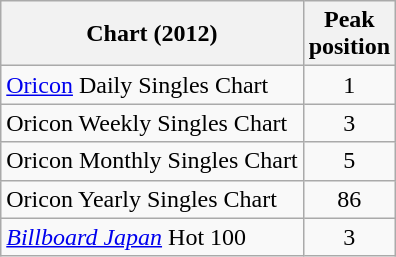<table class="wikitable sortable" border="1">
<tr>
<th>Chart (2012)</th>
<th>Peak<br>position</th>
</tr>
<tr>
<td><a href='#'>Oricon</a> Daily Singles Chart</td>
<td style="text-align:center;">1</td>
</tr>
<tr>
<td>Oricon Weekly Singles Chart</td>
<td style="text-align:center;">3</td>
</tr>
<tr>
<td>Oricon Monthly Singles Chart</td>
<td style="text-align:center;">5</td>
</tr>
<tr>
<td>Oricon Yearly Singles Chart</td>
<td style="text-align:center;">86</td>
</tr>
<tr>
<td><em><a href='#'>Billboard Japan</a></em> Hot 100</td>
<td style="text-align:center;">3</td>
</tr>
</table>
